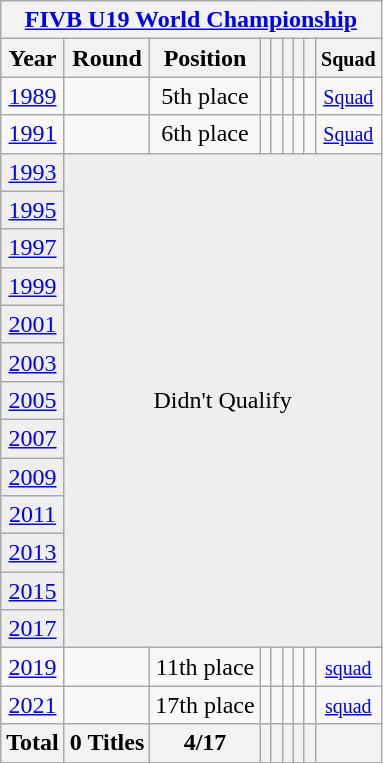<table class="wikitable" style="text-align: center;">
<tr>
<th colspan=9><a href='#'>FIVB U19 World Championship</a></th>
</tr>
<tr>
<th>Year</th>
<th>Round</th>
<th>Position</th>
<th></th>
<th></th>
<th></th>
<th></th>
<th></th>
<th><small>Squad</small></th>
</tr>
<tr>
<td> <a href='#'>1989</a></td>
<td></td>
<td>5th place</td>
<td></td>
<td></td>
<td></td>
<td></td>
<td></td>
<td><small> <a href='#'>Squad</a></small></td>
</tr>
<tr>
<td> <a href='#'>1991</a></td>
<td></td>
<td>6th place</td>
<td></td>
<td></td>
<td></td>
<td></td>
<td></td>
<td><small> <a href='#'>Squad</a></small></td>
</tr>
<tr bgcolor="efefef">
<td> <a href='#'>1993</a></td>
<td colspan=9 rowspan=13>Didn't Qualify</td>
</tr>
<tr bgcolor="efefef">
<td> <a href='#'>1995</a></td>
</tr>
<tr bgcolor="efefef">
<td> <a href='#'>1997</a></td>
</tr>
<tr bgcolor="efefef">
<td> <a href='#'>1999</a></td>
</tr>
<tr bgcolor="efefef">
<td> <a href='#'>2001</a></td>
</tr>
<tr bgcolor="efefef">
<td> <a href='#'>2003</a></td>
</tr>
<tr bgcolor="efefef">
<td> <a href='#'>2005</a></td>
</tr>
<tr bgcolor="efefef">
<td> <a href='#'>2007</a></td>
</tr>
<tr bgcolor="efefef">
<td> <a href='#'>2009</a></td>
</tr>
<tr bgcolor="efefef">
<td> <a href='#'>2011</a></td>
</tr>
<tr bgcolor="efefef">
<td> <a href='#'>2013</a></td>
</tr>
<tr bgcolor="efefef">
<td> <a href='#'>2015</a></td>
</tr>
<tr bgcolor="efefef">
<td> <a href='#'>2017</a></td>
</tr>
<tr>
<td> <a href='#'>2019</a></td>
<td></td>
<td>11th place</td>
<td></td>
<td></td>
<td></td>
<td></td>
<td></td>
<td><small> <a href='#'>squad</a></small></td>
</tr>
<tr>
<td> <a href='#'>2021</a></td>
<td></td>
<td>17th place</td>
<td></td>
<td></td>
<td></td>
<td></td>
<td></td>
<td><small> <a href='#'>squad</a></small></td>
</tr>
<tr>
<th>Total</th>
<th>0 Titles</th>
<th>4/17</th>
<th></th>
<th></th>
<th></th>
<th></th>
<th></th>
<th></th>
</tr>
</table>
